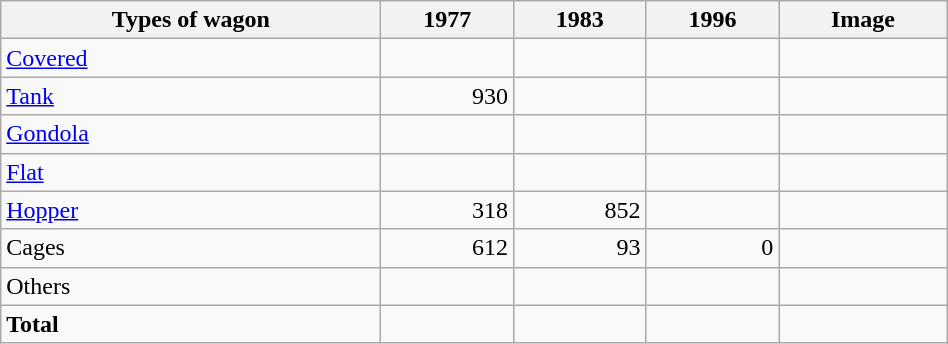<table class="wikitable" width="50%">
<tr>
<th align="center">Types of wagon</th>
<th align="center">1977</th>
<th align="center">1983</th>
<th align="center">1996</th>
<th>Image</th>
</tr>
<tr>
<td><a href='#'>Covered</a></td>
<td align="right"></td>
<td align="right"></td>
<td align="right"></td>
<td></td>
</tr>
<tr>
<td><a href='#'>Tank</a></td>
<td align="right">930</td>
<td align="right"></td>
<td align="right"></td>
<td></td>
</tr>
<tr>
<td><a href='#'>Gondola</a></td>
<td align="right"></td>
<td align="right"></td>
<td align="right"></td>
<td></td>
</tr>
<tr>
<td><a href='#'>Flat</a></td>
<td align="right"></td>
<td align="right"></td>
<td align="right"></td>
<td></td>
</tr>
<tr>
<td><a href='#'>Hopper</a></td>
<td align="right">318</td>
<td align="right">852</td>
<td align="right"></td>
<td></td>
</tr>
<tr>
<td>Cages</td>
<td align="right">612</td>
<td align="right">93</td>
<td align="right">0</td>
<td></td>
</tr>
<tr>
<td>Others</td>
<td align="right"></td>
<td align="right"></td>
<td align="right"></td>
<td></td>
</tr>
<tr>
<td><strong>Total</strong></td>
<td align="right"></td>
<td align="right"></td>
<td align="right"></td>
<td></td>
</tr>
</table>
